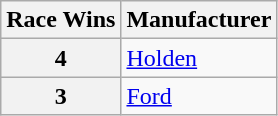<table class="wikitable plainrowheaders">
<tr>
<th>Race Wins</th>
<th>Manufacturer</th>
</tr>
<tr>
<th>4</th>
<td><a href='#'>Holden</a></td>
</tr>
<tr>
<th>3</th>
<td><a href='#'>Ford</a></td>
</tr>
</table>
